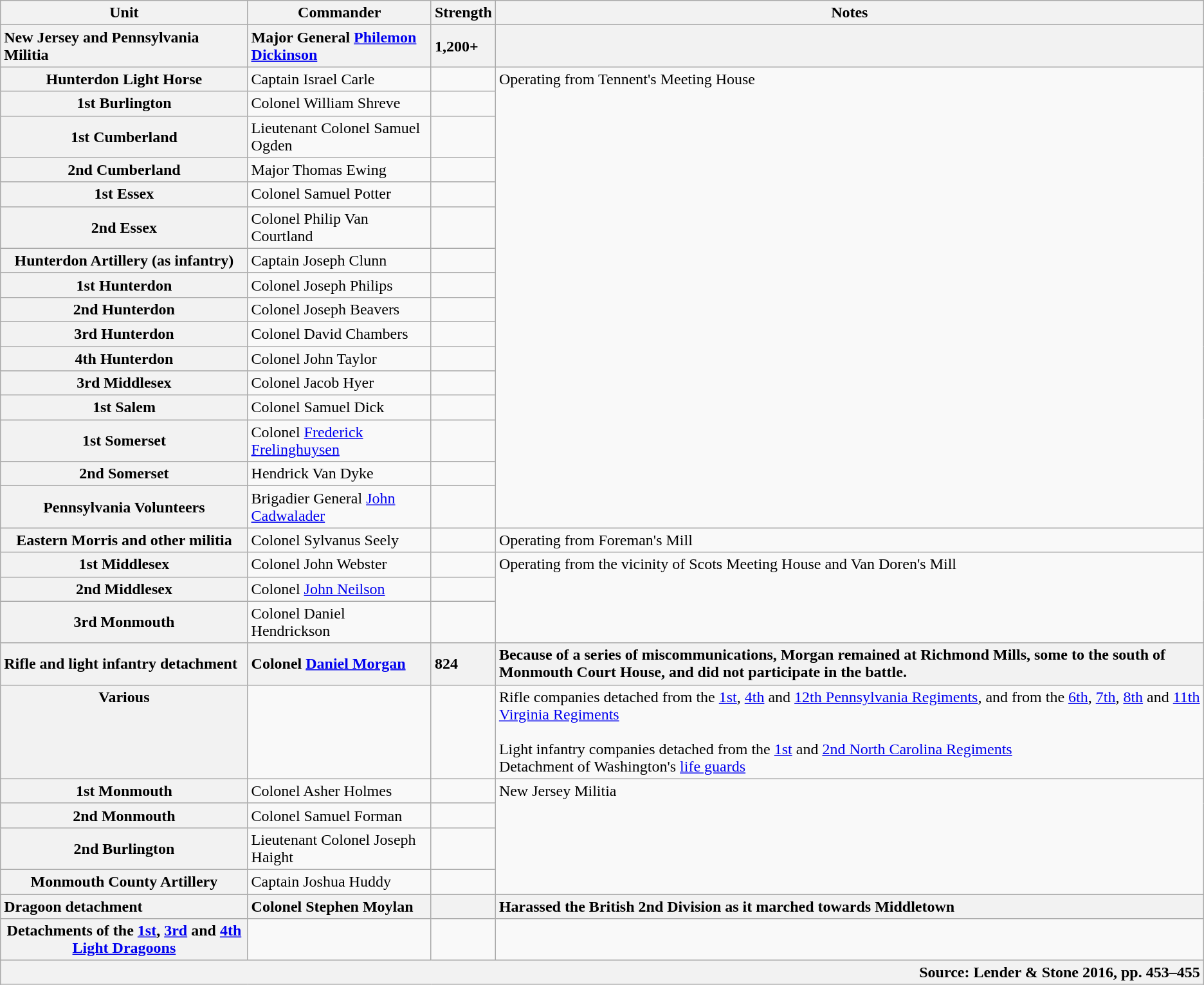<table class="wikitable plainrowheaders">
<tr>
<th scope="col">Unit</th>
<th scope="col">Commander</th>
<th scope="col">Strength</th>
<th scope="col">Notes</th>
</tr>
<tr>
<th scope="col" style="text-align: left;">New Jersey and Pennsylvania Militia</th>
<th scope="row" style="text-align: left;">Major General <a href='#'>Philemon Dickinson</a></th>
<th scope="row" style="text-align: left;">1,200+</th>
<th scope="row" style="text-align: left;"></th>
</tr>
<tr>
<th scope="row">Hunterdon Light Horse</th>
<td>Captain Israel Carle</td>
<td></td>
<td rowspan="16"  style="vertical-align: top;">Operating from Tennent's Meeting House</td>
</tr>
<tr>
<th scope="row">1st Burlington</th>
<td>Colonel William Shreve</td>
<td></td>
</tr>
<tr>
<th scope="row">1st Cumberland</th>
<td>Lieutenant Colonel Samuel Ogden</td>
<td></td>
</tr>
<tr>
<th scope="row">2nd Cumberland</th>
<td>Major Thomas Ewing</td>
<td></td>
</tr>
<tr>
<th scope="row">1st Essex</th>
<td>Colonel Samuel Potter</td>
<td></td>
</tr>
<tr>
<th scope="row">2nd Essex</th>
<td>Colonel Philip Van Courtland</td>
<td></td>
</tr>
<tr>
<th scope="row">Hunterdon Artillery (as infantry)</th>
<td>Captain Joseph Clunn</td>
<td></td>
</tr>
<tr>
<th scope="row">1st Hunterdon</th>
<td>Colonel Joseph Philips</td>
<td></td>
</tr>
<tr>
<th scope="row">2nd Hunterdon</th>
<td>Colonel Joseph Beavers</td>
<td></td>
</tr>
<tr>
<th scope="row">3rd Hunterdon</th>
<td>Colonel David Chambers</td>
<td></td>
</tr>
<tr>
<th scope="row">4th Hunterdon</th>
<td>Colonel John Taylor</td>
<td></td>
</tr>
<tr>
<th scope="row">3rd Middlesex</th>
<td>Colonel Jacob Hyer</td>
<td></td>
</tr>
<tr>
<th scope="row">1st Salem</th>
<td>Colonel Samuel Dick</td>
<td></td>
</tr>
<tr>
<th scope="row">1st Somerset</th>
<td>Colonel <a href='#'>Frederick Frelinghuysen</a></td>
<td></td>
</tr>
<tr>
<th scope="row">2nd Somerset</th>
<td>Hendrick Van Dyke</td>
<td></td>
</tr>
<tr>
<th scope="row">Pennsylvania Volunteers</th>
<td>Brigadier General <a href='#'>John Cadwalader</a></td>
<td></td>
</tr>
<tr>
<th scope="row">Eastern Morris and other militia</th>
<td>Colonel Sylvanus Seely</td>
<td></td>
<td>Operating from Foreman's Mill</td>
</tr>
<tr>
<th scope="row">1st Middlesex</th>
<td>Colonel John Webster</td>
<td></td>
<td rowspan="3"  style="vertical-align: top;">Operating from the vicinity of Scots Meeting House and Van Doren's Mill</td>
</tr>
<tr>
<th scope="row">2nd Middlesex</th>
<td>Colonel <a href='#'>John Neilson</a></td>
<td></td>
</tr>
<tr>
<th scope="row">3rd Monmouth</th>
<td>Colonel Daniel Hendrickson</td>
<td></td>
</tr>
<tr>
<th scope="col" style="text-align: left;">Rifle and light infantry detachment</th>
<th scope="row" style="text-align: left;">Colonel <a href='#'>Daniel Morgan</a></th>
<th scope="row" style="text-align: left;">824</th>
<th scope="row" style="text-align: left;">Because of a series of miscommunications, Morgan remained at Richmond Mills, some  to the south of Monmouth Court House, and did not participate in the battle.</th>
</tr>
<tr>
<th scope="row" style="vertical-align: top;">Various</th>
<td></td>
<td></td>
<td>Rifle companies detached from the <a href='#'>1st</a>, <a href='#'>4th</a> and <a href='#'>12th Pennsylvania Regiments</a>, and from the <a href='#'>6th</a>, <a href='#'>7th</a>, <a href='#'>8th</a> and <a href='#'>11th Virginia Regiments</a><br><br>Light infantry companies detached from the <a href='#'>1st</a> and <a href='#'>2nd North Carolina Regiments</a><br>
Detachment of Washington's <a href='#'>life guards</a></td>
</tr>
<tr>
<th scope="row">1st Monmouth</th>
<td>Colonel Asher Holmes</td>
<td></td>
<td rowspan="4"  style="vertical-align: top;">New Jersey Militia</td>
</tr>
<tr>
<th scope="row">2nd Monmouth</th>
<td>Colonel Samuel Forman</td>
<td></td>
</tr>
<tr>
<th scope="row">2nd Burlington</th>
<td>Lieutenant Colonel Joseph Haight</td>
<td></td>
</tr>
<tr>
<th scope="row">Monmouth County Artillery</th>
<td>Captain Joshua Huddy</td>
<td></td>
</tr>
<tr>
<th scope="col" style="text-align: left;">Dragoon detachment</th>
<th scope="row" style="text-align: left;">Colonel Stephen Moylan</th>
<th scope="row" style="text-align: left;"></th>
<th scope="row" style="text-align: left;">Harassed the British 2nd Division as it marched towards Middletown</th>
</tr>
<tr>
<th scope="row">Detachments of the <a href='#'>1st</a>, <a href='#'>3rd</a> and <a href='#'>4th Light Dragoons</a></th>
<td></td>
<td></td>
<td></td>
</tr>
<tr>
<th scope="row" colspan="4" style="border: none; text-align: right;">Source: Lender & Stone 2016, pp. 453–455</th>
</tr>
<tr>
</tr>
</table>
